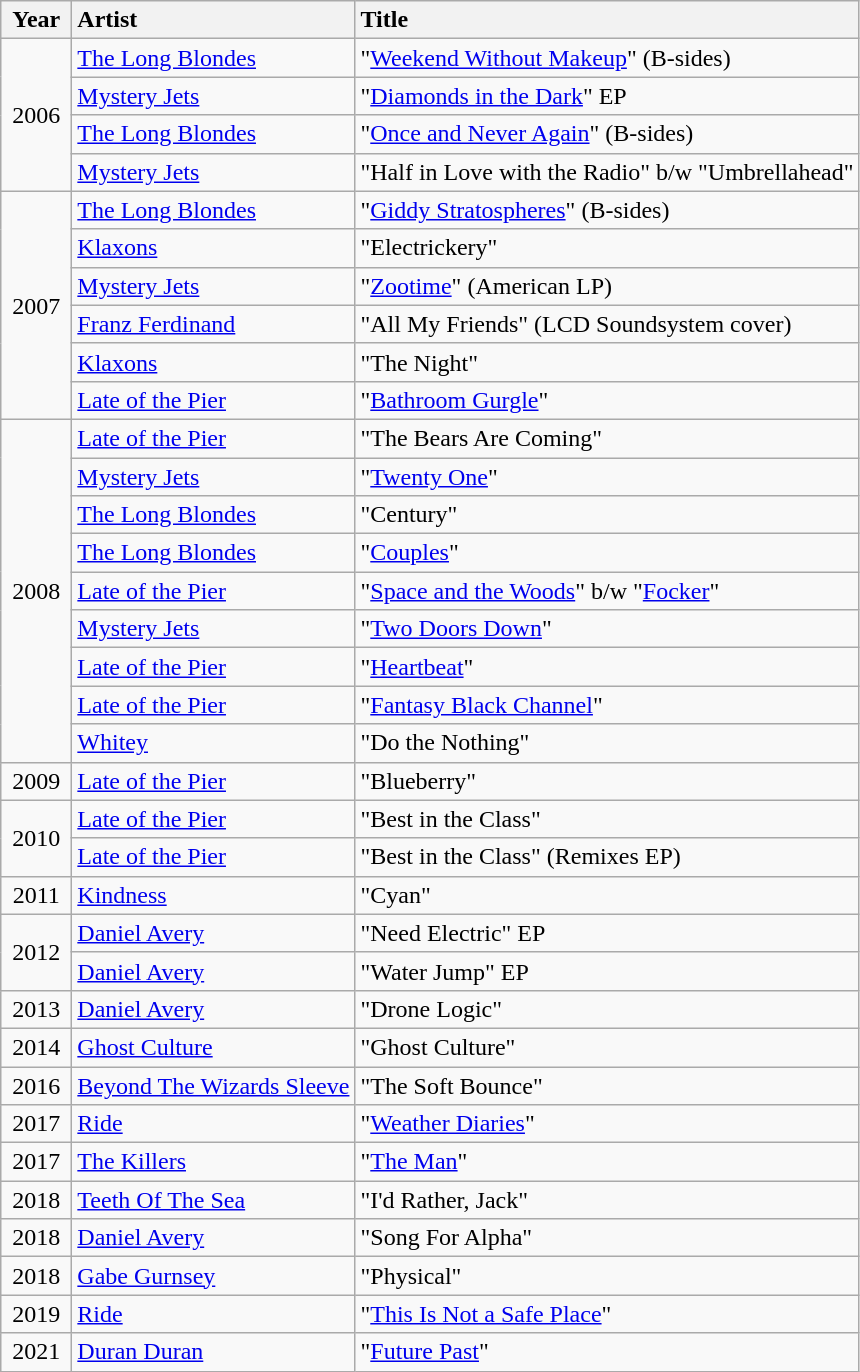<table class="wikitable">
<tr>
<th style="width:40px;">Year</th>
<th style="text-align:left">Artist</th>
<th style="text-align:left">Title</th>
</tr>
<tr>
<td align="center" rowspan="4">2006</td>
<td><a href='#'>The Long Blondes</a></td>
<td>"<a href='#'>Weekend Without Makeup</a>" (B-sides)</td>
</tr>
<tr>
<td><a href='#'>Mystery Jets</a></td>
<td>"<a href='#'>Diamonds in the Dark</a>" EP</td>
</tr>
<tr>
<td><a href='#'>The Long Blondes</a></td>
<td>"<a href='#'>Once and Never Again</a>" (B-sides)</td>
</tr>
<tr>
<td><a href='#'>Mystery Jets</a></td>
<td>"Half in Love with the Radio" b/w "Umbrellahead"</td>
</tr>
<tr>
<td align="center" rowspan="6">2007</td>
<td><a href='#'>The Long Blondes</a></td>
<td>"<a href='#'>Giddy Stratospheres</a>" (B-sides)</td>
</tr>
<tr>
<td><a href='#'>Klaxons</a></td>
<td>"Electrickery"</td>
</tr>
<tr>
<td><a href='#'>Mystery Jets</a></td>
<td>"<a href='#'>Zootime</a>" (American LP)</td>
</tr>
<tr>
<td><a href='#'>Franz Ferdinand</a></td>
<td>"All My Friends" (LCD Soundsystem cover)</td>
</tr>
<tr>
<td><a href='#'>Klaxons</a></td>
<td>"The Night"</td>
</tr>
<tr>
<td><a href='#'>Late of the Pier</a></td>
<td>"<a href='#'>Bathroom Gurgle</a>"</td>
</tr>
<tr>
<td align="center" rowspan="9">2008</td>
<td><a href='#'>Late of the Pier</a></td>
<td>"The Bears Are Coming"</td>
</tr>
<tr>
<td><a href='#'>Mystery Jets</a></td>
<td>"<a href='#'>Twenty One</a>"</td>
</tr>
<tr>
<td><a href='#'>The Long Blondes</a></td>
<td>"Century"</td>
</tr>
<tr>
<td><a href='#'>The Long Blondes</a></td>
<td>"<a href='#'>Couples</a>"</td>
</tr>
<tr>
<td><a href='#'>Late of the Pier</a></td>
<td>"<a href='#'>Space and the Woods</a>" b/w "<a href='#'>Focker</a>"</td>
</tr>
<tr>
<td><a href='#'>Mystery Jets</a></td>
<td>"<a href='#'>Two Doors Down</a>"</td>
</tr>
<tr>
<td><a href='#'>Late of the Pier</a></td>
<td>"<a href='#'>Heartbeat</a>"</td>
</tr>
<tr>
<td><a href='#'>Late of the Pier</a></td>
<td>"<a href='#'>Fantasy Black Channel</a>"</td>
</tr>
<tr>
<td><a href='#'>Whitey</a></td>
<td>"Do the Nothing"</td>
</tr>
<tr>
<td align="center">2009</td>
<td><a href='#'>Late of the Pier</a></td>
<td>"Blueberry"</td>
</tr>
<tr>
<td align="center" rowspan="2">2010</td>
<td><a href='#'>Late of the Pier</a></td>
<td>"Best in the Class"</td>
</tr>
<tr>
<td><a href='#'>Late of the Pier</a></td>
<td>"Best in the Class" (Remixes EP)</td>
</tr>
<tr>
<td align="center">2011</td>
<td><a href='#'> Kindness</a></td>
<td>"Cyan"</td>
</tr>
<tr>
<td align="center" rowspan="2">2012</td>
<td><a href='#'>Daniel Avery</a></td>
<td>"Need Electric" EP</td>
</tr>
<tr>
<td><a href='#'>Daniel Avery</a></td>
<td>"Water Jump" EP</td>
</tr>
<tr>
<td align="center">2013</td>
<td><a href='#'>Daniel Avery</a></td>
<td>"Drone Logic"</td>
</tr>
<tr>
<td align="center">2014</td>
<td><a href='#'>Ghost Culture</a></td>
<td>"Ghost Culture"</td>
</tr>
<tr>
<td align="center">2016</td>
<td><a href='#'>Beyond The Wizards Sleeve</a></td>
<td>"The Soft Bounce"</td>
</tr>
<tr>
<td align="center">2017</td>
<td><a href='#'>Ride</a></td>
<td>"<a href='#'>Weather Diaries</a>"</td>
</tr>
<tr>
<td align="center">2017</td>
<td><a href='#'>The Killers</a></td>
<td>"<a href='#'>The Man</a>"</td>
</tr>
<tr>
<td align="center">2018</td>
<td><a href='#'> Teeth Of The Sea</a></td>
<td>"I'd Rather, Jack"</td>
</tr>
<tr>
<td align="center">2018</td>
<td><a href='#'>Daniel Avery</a></td>
<td>"Song For Alpha"</td>
</tr>
<tr>
<td align="center">2018</td>
<td><a href='#'>Gabe Gurnsey</a></td>
<td>"Physical"</td>
</tr>
<tr>
<td align="center">2019</td>
<td><a href='#'>Ride</a></td>
<td>"<a href='#'>This Is Not a Safe Place</a>"</td>
</tr>
<tr>
<td align="center">2021</td>
<td><a href='#'>Duran Duran</a></td>
<td>"<a href='#'>Future Past</a>"</td>
</tr>
</table>
